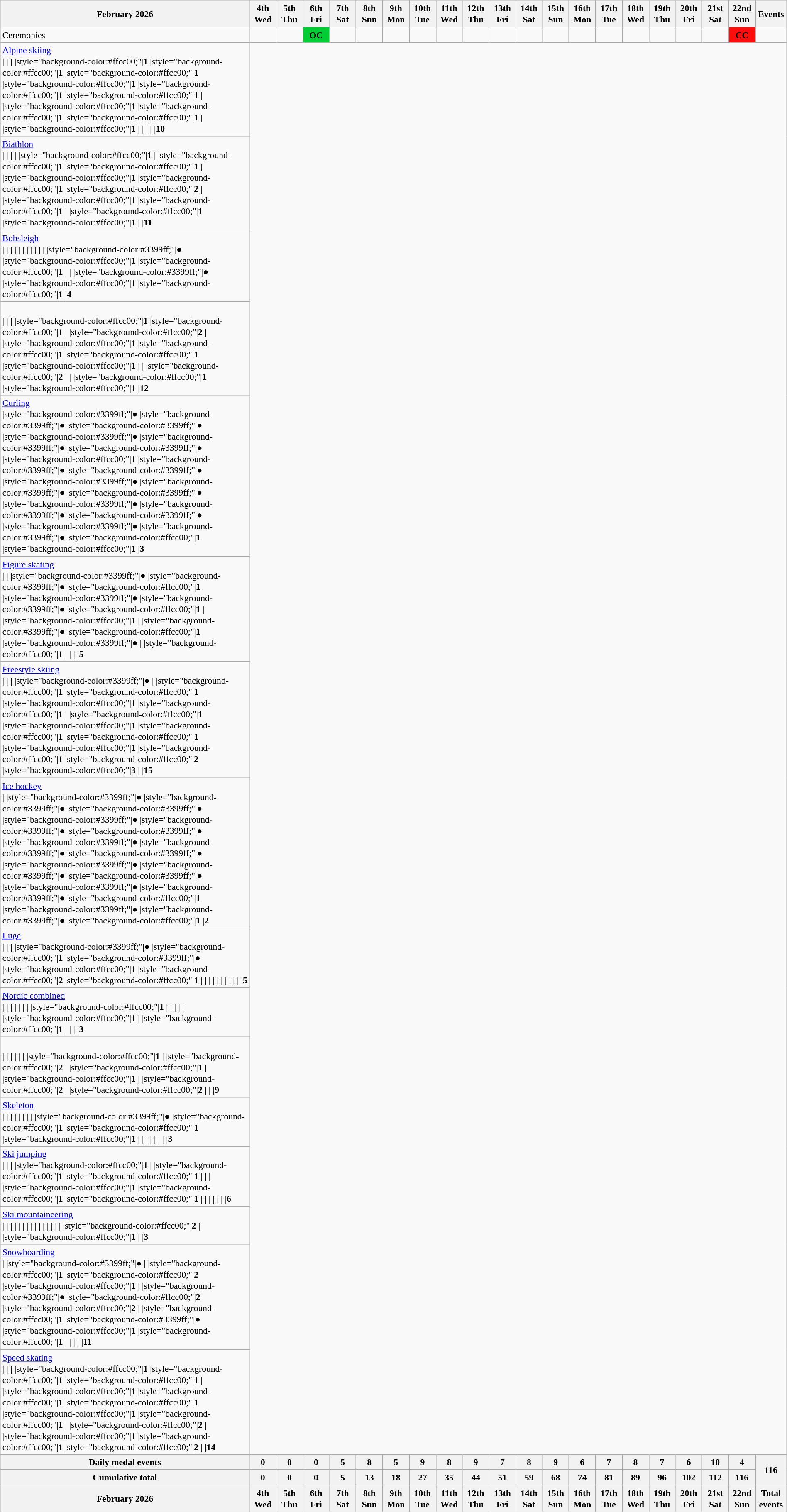<table class="wikitable" style="margin:0.5em auto; font-size:90%; line-height:1.25em;">
<tr>
<th colspan=2>February 2026</th>
<th style="width:2.5em">4th<br>Wed</th>
<th style="width:2.5em">5th<br>Thu</th>
<th style="width:2.5em">6th<br>Fri</th>
<th style="width:2.5em">7th<br>Sat</th>
<th style="width:2.5em">8th<br>Sun</th>
<th style="width:2.5em">9th<br>Mon</th>
<th style="width:2.5em">10th<br>Tue</th>
<th style="width:2.5em">11th<br>Wed</th>
<th style="width:2.5em">12th<br>Thu</th>
<th style="width:2.5em">13th<br>Fri</th>
<th style="width:2.5em">14th<br>Sat</th>
<th style="width:2.5em">15th<br>Sun</th>
<th style="width:2.5em">16th<br>Mon</th>
<th style="width:2.5em">17th<br>Tue</th>
<th style="width:2.5em">18th<br>Wed</th>
<th style="width:2.5em">19th<br>Thu</th>
<th style="width:2.5em">20th<br>Fri</th>
<th style="width:2.5em">21st<br>Sat</th>
<th style="width:2.5em">22nd<br>Sun</th>
<th>Events</th>
</tr>
<tr>
<td colspan=2> Ceremonies</td>
<td></td>
<td></td>
<td style="background-color:#00cc33;text-align:center;"><strong>OC</strong></td>
<td></td>
<td></td>
<td></td>
<td></td>
<td></td>
<td></td>
<td></td>
<td></td>
<td></td>
<td></td>
<td></td>
<td></td>
<td></td>
<td></td>
<td></td>
<td style="background-color:#ff0d0d;text-align:center;"><strong>CC</strong></td>
<td></td>
</tr>
<tr style="text-align:center;">
<td colspan=2 style="text-align:left;"> <a href='#'>Alpine skiing</a><br>|
|
|
|style="background-color:#ffcc00;"|<strong>1</strong>
|style="background-color:#ffcc00;"|<strong>1</strong>
|style="background-color:#ffcc00;"|<strong>1</strong>
|style="background-color:#ffcc00;"|<strong>1</strong>
|style="background-color:#ffcc00;"|<strong>1</strong>
|style="background-color:#ffcc00;"|<strong>1</strong>
|
|style="background-color:#ffcc00;"|<strong>1</strong>
|style="background-color:#ffcc00;"|<strong>1</strong>
|style="background-color:#ffcc00;"|<strong>1</strong>
|
|style="background-color:#ffcc00;"|<strong>1</strong>
|
|
|
|
|<strong>10</strong></td>
</tr>
<tr style="text-align:center;">
<td colspan=2 style="text-align:left;"> <a href='#'>Biathlon</a><br>|
|
|
|
|style="background-color:#ffcc00;"|<strong>1</strong>
|
|style="background-color:#ffcc00;"|<strong>1</strong>
|style="background-color:#ffcc00;"|<strong>1</strong>
|
|style="background-color:#ffcc00;"|<strong>1</strong>
|style="background-color:#ffcc00;"|<strong>1</strong>
|style="background-color:#ffcc00;"|<strong>2</strong>
|
|style="background-color:#ffcc00;"|<strong>1</strong>
|style="background-color:#ffcc00;"|<strong>1</strong>
|
|style="background-color:#ffcc00;"|<strong>1</strong>
|style="background-color:#ffcc00;"|<strong>1</strong>
|
|<strong>11</strong></td>
</tr>
<tr style="text-align:center;">
<td colspan=2 style="text-align:left;"> <a href='#'>Bobsleigh</a><br>|
|
|
|
|
|
|
|
|
|
|
|style="background-color:#3399ff;"|●
|style="background-color:#ffcc00;"|<strong>1</strong>
|style="background-color:#ffcc00;"|<strong>1</strong>
|
|
|style="background-color:#3399ff;"|●
|style="background-color:#ffcc00;"|<strong>1</strong>
|style="background-color:#ffcc00;"|<strong>1</strong>
|<strong>4</strong></td>
</tr>
<tr style="text-align:center;">
<td colspan=2 style="text-align:left;"> <br>|
|
|
|style="background-color:#ffcc00;"|<strong>1</strong>
|style="background-color:#ffcc00;"|<strong>1</strong>
|
|style="background-color:#ffcc00;"|<strong>2</strong>
|
|style="background-color:#ffcc00;"|<strong>1</strong>
|style="background-color:#ffcc00;"|<strong>1</strong>
|style="background-color:#ffcc00;"|<strong>1</strong>
|style="background-color:#ffcc00;"|<strong>1</strong>
|
|
|style="background-color:#ffcc00;"|<strong>2</strong>
|
|
|style="background-color:#ffcc00;"|<strong>1</strong>
|style="background-color:#ffcc00;"|<strong>1</strong>
|<strong>12</strong></td>
</tr>
<tr style="text-align:center;">
<td colspan=2 style="text-align:left;"> <a href='#'>Curling</a><br>|style="background-color:#3399ff;"|●
|style="background-color:#3399ff;"|●
|style="background-color:#3399ff;"|●
|style="background-color:#3399ff;"|●
|style="background-color:#3399ff;"|●
|style="background-color:#3399ff;"|●
|style="background-color:#ffcc00;"|<strong>1</strong>
|style="background-color:#3399ff;"|●
|style="background-color:#3399ff;"|●
|style="background-color:#3399ff;"|●
|style="background-color:#3399ff;"|●
|style="background-color:#3399ff;"|●
|style="background-color:#3399ff;"|●
|style="background-color:#3399ff;"|●
|style="background-color:#3399ff;"|●
|style="background-color:#3399ff;"|●
|style="background-color:#3399ff;"|●
|style="background-color:#ffcc00;"|<strong>1</strong>
|style="background-color:#ffcc00;"|<strong>1</strong>
|<strong>3</strong></td>
</tr>
<tr style="text-align:center;">
<td colspan=2 style="text-align:left;"> <a href='#'>Figure skating</a><br>|
|
|style="background-color:#3399ff;"|●
|style="background-color:#3399ff;"|●
|style="background-color:#ffcc00;"|<strong>1</strong>
|style="background-color:#3399ff;"|●
|style="background-color:#3399ff;"|●
|style="background-color:#ffcc00;"|<strong>1</strong>
|
|style="background-color:#ffcc00;"|<strong>1</strong>
|
|style="background-color:#3399ff;"|●
|style="background-color:#ffcc00;"|<strong>1</strong>
|style="background-color:#3399ff;"|●
|
|style="background-color:#ffcc00;"|<strong>1</strong>
|
|
|
|<strong>5</strong></td>
</tr>
<tr style="text-align:center;">
<td colspan=2 style="text-align:left;"> <a href='#'>Freestyle skiing</a><br>|
|
|
|style="background-color:#3399ff;"|●
|
|style="background-color:#ffcc00;"|<strong>1</strong>
|style="background-color:#ffcc00;"|<strong>1</strong>
|style="background-color:#ffcc00;"|<strong>1</strong>
|style="background-color:#ffcc00;"|<strong>1</strong>
|
|style="background-color:#ffcc00;"|<strong>1</strong>
|style="background-color:#ffcc00;"|<strong>1</strong>
|style="background-color:#ffcc00;"|<strong>1</strong>
|style="background-color:#ffcc00;"|<strong>1</strong>
|style="background-color:#ffcc00;"|<strong>1</strong>
|style="background-color:#ffcc00;"|<strong>1</strong>
|style="background-color:#ffcc00;"|<strong>2</strong>
|style="background-color:#ffcc00;"|<strong>3</strong>
|
|<strong>15</strong></td>
</tr>
<tr style="text-align:center;">
<td colspan=2 style="text-align:left;"> <a href='#'>Ice hockey</a><br>|
|style="background-color:#3399ff;"|●
|style="background-color:#3399ff;"|●
|style="background-color:#3399ff;"|●
|style="background-color:#3399ff;"|●
|style="background-color:#3399ff;"|●
|style="background-color:#3399ff;"|●
|style="background-color:#3399ff;"|●
|style="background-color:#3399ff;"|●
|style="background-color:#3399ff;"|●
|style="background-color:#3399ff;"|●
|style="background-color:#3399ff;"|●
|style="background-color:#3399ff;"|●
|style="background-color:#3399ff;"|●
|style="background-color:#3399ff;"|●
|style="background-color:#ffcc00;"|<strong>1</strong>
|style="background-color:#3399ff;"|●
|style="background-color:#3399ff;"|●
|style="background-color:#ffcc00;"|<strong>1</strong>
|<strong>2</strong></td>
</tr>
<tr style="text-align:center;">
<td colspan=2 style="text-align:left;"> <a href='#'>Luge</a><br>|
|
|
|style="background-color:#3399ff;"|●
|style="background-color:#ffcc00;"|<strong>1</strong>
|style="background-color:#3399ff;"|●
|style="background-color:#ffcc00;"|<strong>1</strong>
|style="background-color:#ffcc00;"|<strong>2</strong>
|style="background-color:#ffcc00;"|<strong>1</strong>
|
|
|
|
|
|
|
|
|
|
|<strong>5</strong></td>
</tr>
<tr style="text-align:center;">
<td colspan=2 style="text-align:left;"> <a href='#'>Nordic combined</a><br>|
|
|
|
|
|
|
|style="background-color:#ffcc00;"|<strong>1</strong>
|
|
|
|
|
|style="background-color:#ffcc00;"|<strong>1</strong>
|
|style="background-color:#ffcc00;"|<strong>1</strong>
|
|
|
|<strong>3</strong></td>
</tr>
<tr style="text-align:center;">
<td colspan=2 style="text-align:left;"><br>|
|
|
|
|
|
|style="background-color:#ffcc00;"|<strong>1</strong>
|
|style="background-color:#ffcc00;"|<strong>2</strong>
|
|style="background-color:#ffcc00;"|<strong>1</strong>
|
|style="background-color:#ffcc00;"|<strong>1</strong>
|
|style="background-color:#ffcc00;"|<strong>2</strong>
|
|style="background-color:#ffcc00;"|<strong>2</strong>
|
|
|<strong>9</strong></td>
</tr>
<tr style="text-align:center;">
<td colspan=2 style="text-align:left;"> <a href='#'>Skeleton</a><br>|
|
|
|
|
|
|
|
|style="background-color:#3399ff;"|●
|style="background-color:#ffcc00;"|<strong>1</strong>
|style="background-color:#ffcc00;"|<strong>1</strong>
|style="background-color:#ffcc00;"|<strong>1</strong>
|
|
|
|
|
|
|
|<strong>3</strong></td>
</tr>
<tr style="text-align:center;">
<td colspan=2 style="text-align:left;"> <a href='#'>Ski jumping</a><br>|
|
|
|style="background-color:#ffcc00;"|<strong>1</strong>
|
|style="background-color:#ffcc00;"|<strong>1</strong>
|style="background-color:#ffcc00;"|<strong>1</strong>
|
|
|
|style="background-color:#ffcc00;"|<strong>1</strong>
|style="background-color:#ffcc00;"|<strong>1</strong>
|style="background-color:#ffcc00;"|<strong>1</strong>
|
|
|
|
|
|
|<strong>6</strong></td>
</tr>
<tr style="text-align:center;">
<td colspan=2 style="text-align:left;"> <a href='#'>Ski mountaineering</a><br>|
|
|
|
|
|
|
|
|
|
|
|
|
|
|
|style="background-color:#ffcc00;"|<strong>2</strong>
|
|style="background-color:#ffcc00;"|<strong>1</strong>
|
|<strong>3</strong></td>
</tr>
<tr style="text-align:center;">
<td colspan=2 style="text-align:left;"> <a href='#'>Snowboarding</a><br>|
|style="background-color:#3399ff;"|●
|
|style="background-color:#ffcc00;"|<strong>1</strong>
|style="background-color:#ffcc00;"|<strong>2</strong>
|style="background-color:#ffcc00;"|<strong>1</strong>
|
|style="background-color:#3399ff;"|●
|style="background-color:#ffcc00;"|<strong>2</strong>
|style="background-color:#ffcc00;"|<strong>2</strong>
|
|style="background-color:#ffcc00;"|<strong>1</strong>
|style="background-color:#3399ff;"|●
|style="background-color:#ffcc00;"|<strong>1</strong>
|style="background-color:#ffcc00;"|<strong>1</strong>
|
|
|
|
|<strong>11</strong></td>
</tr>
<tr style="text-align:center;">
<td colspan=2 style="text-align:left;"> <a href='#'>Speed skating</a><br>|
|
|
|style="background-color:#ffcc00;"|<strong>1</strong>
|style="background-color:#ffcc00;"|<strong>1</strong>
|style="background-color:#ffcc00;"|<strong>1</strong>
|
|style="background-color:#ffcc00;"|<strong>1</strong>
|style="background-color:#ffcc00;"|<strong>1</strong>
|style="background-color:#ffcc00;"|<strong>1</strong>
|style="background-color:#ffcc00;"|<strong>1</strong>
|style="background-color:#ffcc00;"|<strong>1</strong>
|
|style="background-color:#ffcc00;"|<strong>2</strong>
|
|style="background-color:#ffcc00;"|<strong>1</strong>
|style="background-color:#ffcc00;"|<strong>1</strong>
|style="background-color:#ffcc00;"|<strong>2</strong>
|
|<strong>14</strong></td>
</tr>
<tr>
<th colspan=2>Daily medal events</th>
<th>0</th>
<th>0</th>
<th>0</th>
<th>5</th>
<th>8</th>
<th>5</th>
<th>9</th>
<th>8</th>
<th>9</th>
<th>7</th>
<th>8</th>
<th>9</th>
<th>6</th>
<th>7</th>
<th>8</th>
<th>7</th>
<th>6</th>
<th>10</th>
<th>4</th>
<th rowspan=2>116</th>
</tr>
<tr>
<th colspan=2>Cumulative total</th>
<th>0</th>
<th>0</th>
<th>0</th>
<th>5</th>
<th>13</th>
<th>18</th>
<th>27</th>
<th>35</th>
<th>44</th>
<th>51</th>
<th>59</th>
<th>68</th>
<th>74</th>
<th>81</th>
<th>89</th>
<th>96</th>
<th>102</th>
<th>112</th>
<th>116</th>
</tr>
<tr>
<th colspan=2>February 2026</th>
<th style="width:2.5em">4th<br>Wed</th>
<th style="width:2.5em">5th<br>Thu</th>
<th style="width:2.5em">6th<br>Fri</th>
<th style="width:2.5em">7th<br>Sat</th>
<th style="width:2.5em">8th<br>Sun</th>
<th style="width:2.5em">9th<br>Mon</th>
<th style="width:2.5em">10th<br>Tue</th>
<th style="width:2.5em">11th<br>Wed</th>
<th style="width:2.5em">12th<br>Thu</th>
<th style="width:2.5em">13th<br>Fri</th>
<th style="width:2.5em">14th<br>Sat</th>
<th style="width:2.5em">15th<br>Sun</th>
<th style="width:2.5em">16th<br>Mon</th>
<th style="width:2.5em">17th<br>Tue</th>
<th style="width:2.5em">18th<br>Wed</th>
<th style="width:2.5em">19th<br>Thu</th>
<th style="width:2.5em">20th<br>Fri</th>
<th style="width:2.5em">21st<br>Sat</th>
<th style="width:2.5em">22nd<br>Sun</th>
<th>Total events</th>
</tr>
</table>
